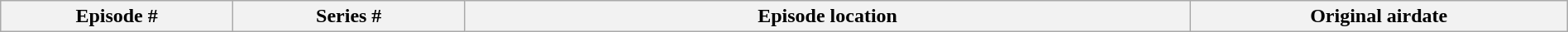<table class="wikitable plainrowheaders" style="width:100%; margin:auto;">
<tr>
<th width="8%">Episode #</th>
<th width="8%">Series #</th>
<th width="25%">Episode location</th>
<th width="13%">Original airdate<br></th>
</tr>
</table>
